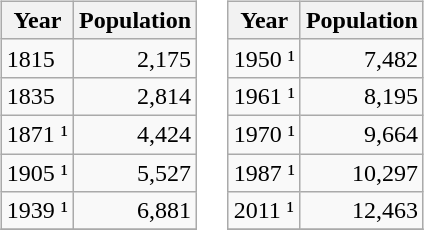<table style="clear:both">
<tr>
<td valign="top"><br><table class="wikitable">
<tr>
<th>Year</th>
<th>Population</th>
</tr>
<tr>
<td>1815</td>
<td style="text-align:right;">2,175</td>
</tr>
<tr>
<td>1835</td>
<td style="text-align:right;">2,814</td>
</tr>
<tr>
<td>1871 ¹</td>
<td style="text-align:right;">4,424</td>
</tr>
<tr>
<td>1905 ¹</td>
<td style="text-align:right;">5,527</td>
</tr>
<tr>
<td>1939 ¹</td>
<td style="text-align:right;">6,881</td>
</tr>
<tr>
</tr>
</table>
</td>
<td valign="top"><br><table class="wikitable">
<tr>
<th>Year</th>
<th>Population</th>
</tr>
<tr>
<td>1950 ¹</td>
<td style="text-align:right;">7,482</td>
</tr>
<tr>
<td>1961 ¹</td>
<td style="text-align:right;">8,195</td>
</tr>
<tr>
<td>1970 ¹</td>
<td style="text-align:right;">9,664</td>
</tr>
<tr>
<td>1987 ¹</td>
<td style="text-align:right;">10,297</td>
</tr>
<tr>
<td>2011 ¹</td>
<td style="text-align:right;">12,463</td>
</tr>
<tr>
</tr>
</table>
</td>
</tr>
</table>
